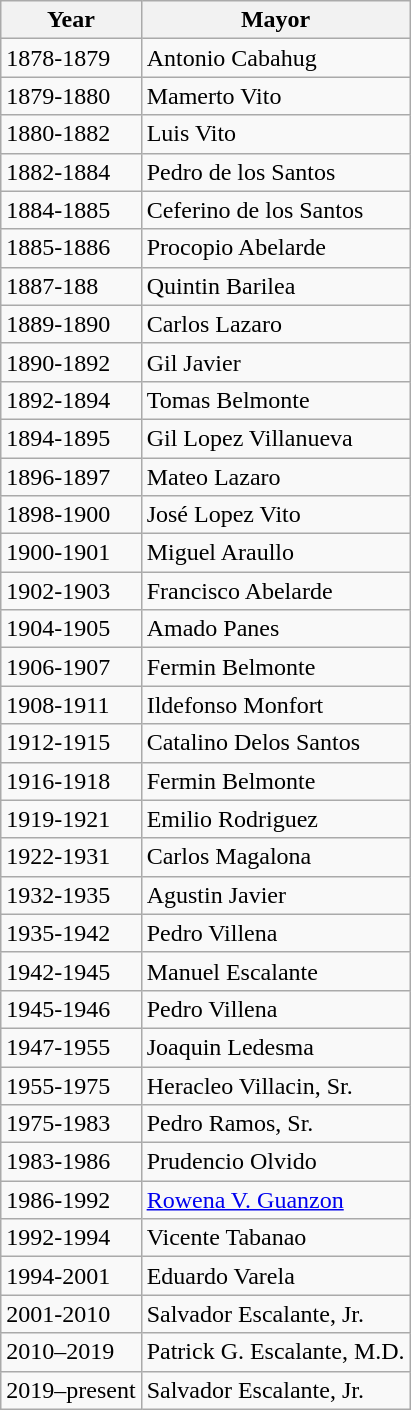<table class="wikitable collapsible collapsed">
<tr>
<th>Year</th>
<th>Mayor</th>
</tr>
<tr>
<td>1878-1879</td>
<td>Antonio Cabahug</td>
</tr>
<tr>
<td>1879-1880</td>
<td>Mamerto Vito</td>
</tr>
<tr>
<td>1880-1882</td>
<td>Luis Vito</td>
</tr>
<tr>
<td>1882-1884</td>
<td>Pedro de los Santos</td>
</tr>
<tr>
<td>1884-1885</td>
<td>Ceferino de los Santos</td>
</tr>
<tr>
<td>1885-1886</td>
<td>Procopio Abelarde</td>
</tr>
<tr>
<td>1887-188</td>
<td>Quintin Barilea</td>
</tr>
<tr>
<td>1889-1890</td>
<td>Carlos Lazaro</td>
</tr>
<tr>
<td>1890-1892</td>
<td>Gil Javier</td>
</tr>
<tr>
<td>1892-1894</td>
<td>Tomas Belmonte</td>
</tr>
<tr>
<td>1894-1895</td>
<td>Gil Lopez Villanueva</td>
</tr>
<tr>
<td>1896-1897</td>
<td>Mateo Lazaro</td>
</tr>
<tr>
<td>1898-1900</td>
<td>José Lopez Vito</td>
</tr>
<tr>
<td>1900-1901</td>
<td>Miguel Araullo</td>
</tr>
<tr>
<td>1902-1903</td>
<td>Francisco Abelarde</td>
</tr>
<tr>
<td>1904-1905</td>
<td>Amado Panes</td>
</tr>
<tr>
<td>1906-1907</td>
<td>Fermin Belmonte</td>
</tr>
<tr>
<td>1908-1911</td>
<td>Ildefonso Monfort</td>
</tr>
<tr>
<td>1912-1915</td>
<td>Catalino Delos Santos</td>
</tr>
<tr>
<td>1916-1918</td>
<td>Fermin Belmonte</td>
</tr>
<tr>
<td>1919-1921</td>
<td>Emilio Rodriguez</td>
</tr>
<tr>
<td>1922-1931</td>
<td>Carlos Magalona</td>
</tr>
<tr>
<td>1932-1935</td>
<td>Agustin Javier</td>
</tr>
<tr>
<td>1935-1942</td>
<td>Pedro Villena</td>
</tr>
<tr>
<td>1942-1945</td>
<td>Manuel Escalante</td>
</tr>
<tr>
<td>1945-1946</td>
<td>Pedro Villena</td>
</tr>
<tr>
<td>1947-1955</td>
<td>Joaquin Ledesma</td>
</tr>
<tr>
<td>1955-1975</td>
<td>Heracleo Villacin, Sr.</td>
</tr>
<tr>
<td>1975-1983</td>
<td>Pedro Ramos, Sr.</td>
</tr>
<tr>
<td>1983-1986</td>
<td>Prudencio Olvido</td>
</tr>
<tr>
<td>1986-1992</td>
<td><a href='#'>Rowena V. Guanzon</a></td>
</tr>
<tr>
<td>1992-1994</td>
<td>Vicente Tabanao</td>
</tr>
<tr>
<td>1994-2001</td>
<td>Eduardo Varela</td>
</tr>
<tr>
<td>2001-2010</td>
<td>Salvador Escalante, Jr.</td>
</tr>
<tr>
<td>2010–2019</td>
<td>Patrick G. Escalante, M.D.</td>
</tr>
<tr>
<td>2019–present</td>
<td>Salvador Escalante, Jr.</td>
</tr>
</table>
